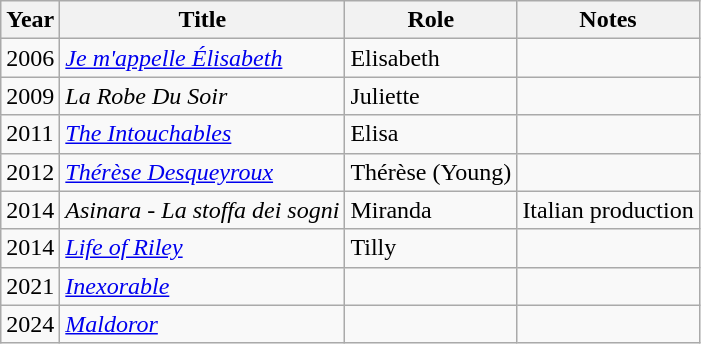<table class="wikitable sortable">
<tr>
<th>Year</th>
<th>Title</th>
<th>Role</th>
<th class="unsortable">Notes</th>
</tr>
<tr>
<td>2006</td>
<td><em><a href='#'>Je m'appelle Élisabeth</a></em></td>
<td>Elisabeth</td>
<td></td>
</tr>
<tr>
<td>2009</td>
<td><em>La Robe Du Soir</em></td>
<td>Juliette</td>
<td></td>
</tr>
<tr>
<td>2011</td>
<td><em><a href='#'>The Intouchables</a></em></td>
<td>Elisa</td>
<td></td>
</tr>
<tr>
<td>2012</td>
<td><em><a href='#'>Thérèse Desqueyroux</a></em></td>
<td>Thérèse (Young)</td>
<td></td>
</tr>
<tr>
<td>2014</td>
<td><em>Asinara - La stoffa dei sogni</em></td>
<td>Miranda</td>
<td>Italian production</td>
</tr>
<tr>
<td>2014</td>
<td><em><a href='#'>Life of Riley</a></em></td>
<td>Tilly</td>
<td></td>
</tr>
<tr>
<td>2021</td>
<td><em><a href='#'>Inexorable</a></em></td>
<td></td>
<td></td>
</tr>
<tr>
<td>2024</td>
<td><em><a href='#'>Maldoror</a></em></td>
<td></td>
<td></td>
</tr>
</table>
